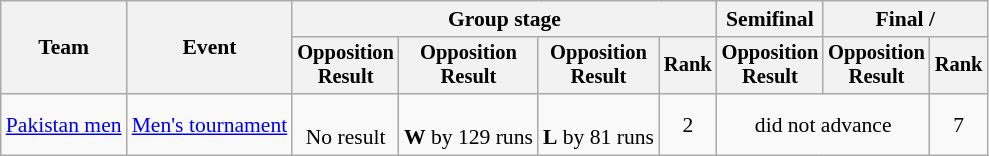<table class=wikitable style=font-size:90%>
<tr>
<th rowspan=2>Team</th>
<th rowspan=2>Event</th>
<th colspan=4>Group stage</th>
<th>Semifinal</th>
<th colspan=2>Final / </th>
</tr>
<tr style=font-size:95%>
<th>Opposition<br>Result</th>
<th>Opposition<br>Result</th>
<th>Opposition<br>Result</th>
<th>Rank</th>
<th>Opposition<br>Result</th>
<th>Opposition<br>Result</th>
<th>Rank</th>
</tr>
<tr align=center>
<td align=left><a href='#'>Pakistan men</a></td>
<td align=left><a href='#'>Men's tournament</a></td>
<td><br> No result</td>
<td><br> <strong>W</strong> by 129 runs</td>
<td><br> <strong>L</strong> by 81 runs</td>
<td>2</td>
<td colspan=2>did not advance</td>
<td>7</td>
</tr>
</table>
